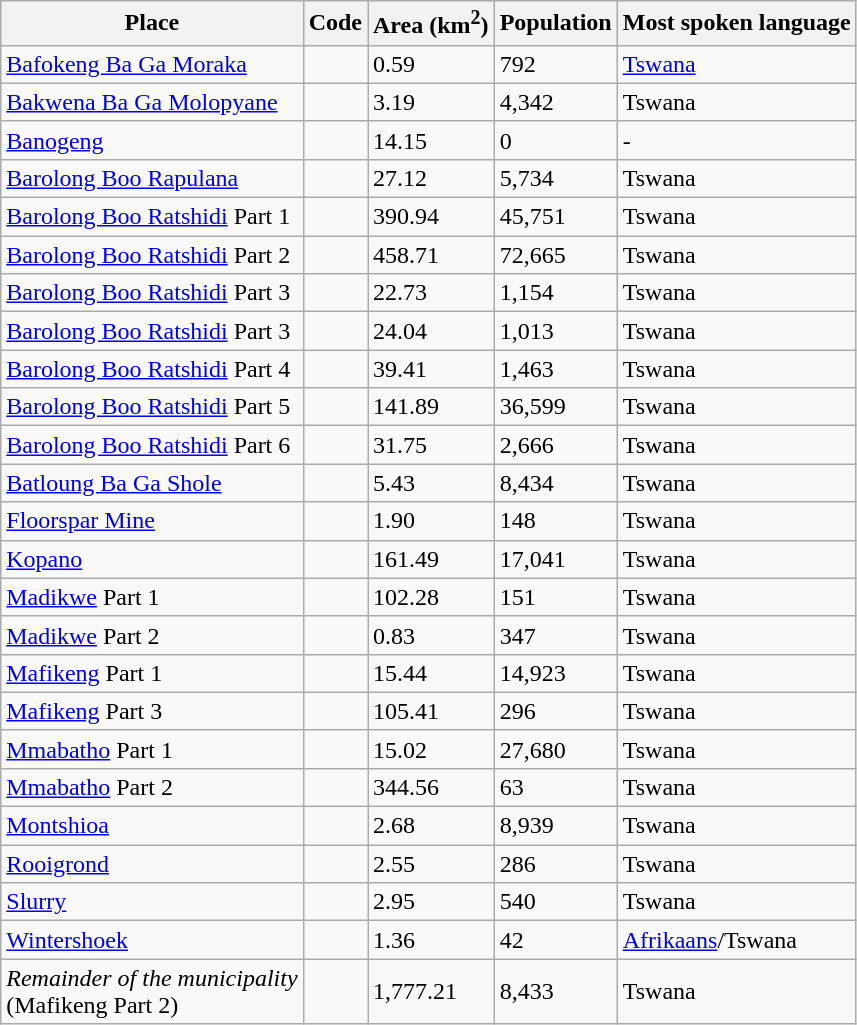<table class="wikitable sortable">
<tr>
<th>Place</th>
<th>Code</th>
<th>Area (km<sup>2</sup>)</th>
<th>Population</th>
<th>Most spoken language</th>
</tr>
<tr>
<td><a href='#'>Bafokeng Ba Ga Moraka</a></td>
<td></td>
<td>0.59</td>
<td>792</td>
<td><a href='#'>Tswana</a></td>
</tr>
<tr>
<td><a href='#'>Bakwena Ba Ga Molopyane</a></td>
<td></td>
<td>3.19</td>
<td>4,342</td>
<td>Tswana</td>
</tr>
<tr>
<td><a href='#'>Banogeng</a></td>
<td></td>
<td>14.15</td>
<td>0</td>
<td>-</td>
</tr>
<tr>
<td><a href='#'>Barolong Boo Rapulana</a></td>
<td></td>
<td>27.12</td>
<td>5,734</td>
<td>Tswana</td>
</tr>
<tr>
<td><a href='#'>Barolong Boo Ratshidi</a> Part 1</td>
<td></td>
<td>390.94</td>
<td>45,751</td>
<td>Tswana</td>
</tr>
<tr>
<td><a href='#'>Barolong Boo Ratshidi</a> Part 2</td>
<td></td>
<td>458.71</td>
<td>72,665</td>
<td>Tswana</td>
</tr>
<tr>
<td><a href='#'>Barolong Boo Ratshidi</a> Part 3</td>
<td></td>
<td>22.73</td>
<td>1,154</td>
<td>Tswana</td>
</tr>
<tr>
<td><a href='#'>Barolong Boo Ratshidi</a> Part 3</td>
<td></td>
<td>24.04</td>
<td>1,013</td>
<td>Tswana</td>
</tr>
<tr>
<td><a href='#'>Barolong Boo Ratshidi</a> Part 4</td>
<td></td>
<td>39.41</td>
<td>1,463</td>
<td>Tswana</td>
</tr>
<tr>
<td><a href='#'>Barolong Boo Ratshidi</a> Part 5</td>
<td></td>
<td>141.89</td>
<td>36,599</td>
<td>Tswana</td>
</tr>
<tr>
<td><a href='#'>Barolong Boo Ratshidi</a> Part 6</td>
<td></td>
<td>31.75</td>
<td>2,666</td>
<td>Tswana</td>
</tr>
<tr>
<td><a href='#'>Batloung Ba Ga Shole</a></td>
<td></td>
<td>5.43</td>
<td>8,434</td>
<td>Tswana</td>
</tr>
<tr>
<td><a href='#'>Floorspar Mine</a></td>
<td></td>
<td>1.90</td>
<td>148</td>
<td>Tswana</td>
</tr>
<tr>
<td><a href='#'>Kopano</a></td>
<td></td>
<td>161.49</td>
<td>17,041</td>
<td>Tswana</td>
</tr>
<tr>
<td><a href='#'>Madikwe</a> Part 1</td>
<td></td>
<td>102.28</td>
<td>151</td>
<td>Tswana</td>
</tr>
<tr>
<td><a href='#'>Madikwe</a> Part 2</td>
<td></td>
<td>0.83</td>
<td>347</td>
<td>Tswana</td>
</tr>
<tr>
<td><a href='#'>Mafikeng</a> Part 1</td>
<td></td>
<td>15.44</td>
<td>14,923</td>
<td>Tswana</td>
</tr>
<tr>
<td><a href='#'>Mafikeng</a> Part 3</td>
<td></td>
<td>105.41</td>
<td>296</td>
<td>Tswana</td>
</tr>
<tr>
<td><a href='#'>Mmabatho</a> Part 1</td>
<td></td>
<td>15.02</td>
<td>27,680</td>
<td>Tswana</td>
</tr>
<tr>
<td><a href='#'>Mmabatho</a> Part 2</td>
<td></td>
<td>344.56</td>
<td>63</td>
<td>Tswana</td>
</tr>
<tr>
<td><a href='#'>Montshioa</a></td>
<td></td>
<td>2.68</td>
<td>8,939</td>
<td>Tswana</td>
</tr>
<tr>
<td><a href='#'>Rooigrond</a></td>
<td></td>
<td>2.55</td>
<td>286</td>
<td>Tswana</td>
</tr>
<tr>
<td><a href='#'>Slurry</a></td>
<td></td>
<td>2.95</td>
<td>540</td>
<td>Tswana</td>
</tr>
<tr>
<td><a href='#'>Wintershoek</a></td>
<td></td>
<td>1.36</td>
<td>42</td>
<td><a href='#'>Afrikaans</a>/Tswana</td>
</tr>
<tr>
<td><em>Remainder of the municipality</em><br>(Mafikeng Part 2)</td>
<td></td>
<td>1,777.21</td>
<td>8,433</td>
<td>Tswana</td>
</tr>
</table>
